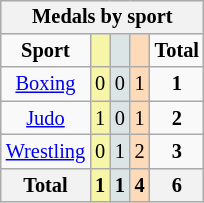<table class="wikitable" style="font-size:85%; float:right;">
<tr style="background:#efefef;">
<th colspan=5><strong>Medals by sport</strong></th>
</tr>
<tr align=center>
<td><strong>Sport</strong></td>
<td style="background:#f7f6a8;"></td>
<td style="background:#dce5e5;"></td>
<td style="background:#ffdab9;"></td>
<td><strong>Total</strong></td>
</tr>
<tr align=center>
<td><a href='#'>Boxing</a></td>
<td style="background:#f7f6a8;">0</td>
<td style="background:#dce5e5;">0</td>
<td style="background:#ffdab9;">1</td>
<td><strong>1</strong></td>
</tr>
<tr align=center>
<td><a href='#'>Judo</a></td>
<td style="background:#f7f6a8;">1</td>
<td style="background:#dce5e5;">0</td>
<td style="background:#ffdab9;">1</td>
<td><strong>2</strong></td>
</tr>
<tr align=center>
<td><a href='#'>Wrestling</a></td>
<td style="background:#f7f6a8;">0</td>
<td style="background:#dce5e5;">1</td>
<td style="background:#ffdab9;">2</td>
<td><strong>3</strong></td>
</tr>
<tr class="sortbottom">
<th>Total</th>
<th style="background:#f7f6a8;"><strong>1</strong></th>
<th style="background:#dce5e5;"><strong>1</strong></th>
<th style="background:#ffdab9;"><strong>4</strong></th>
<th><strong>6</strong></th>
</tr>
</table>
